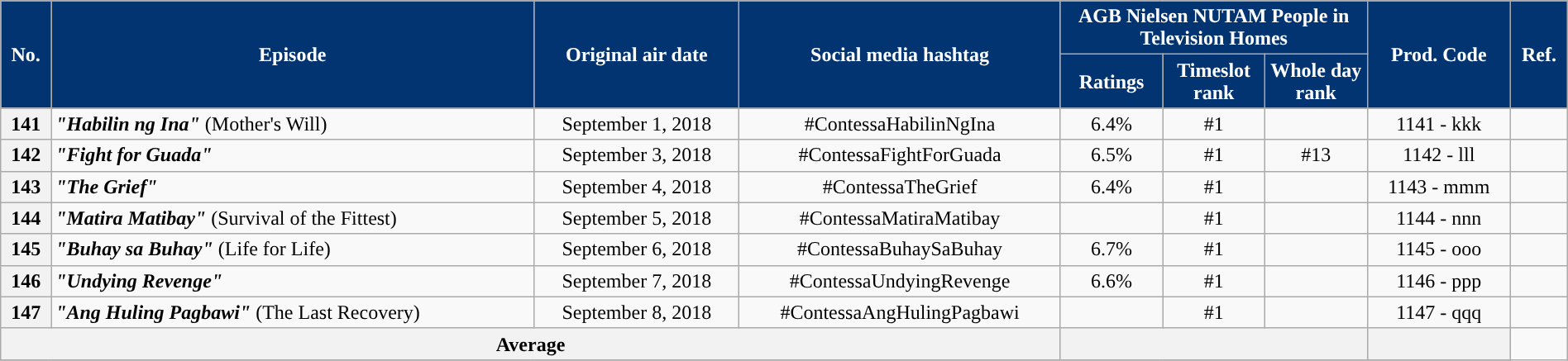<table class="wikitable" style="text-align:center; font-size:100%; line-height:18px;" width="100%">
<tr>
<th style="background-color:#023472; color:#ffffff;" rowspan="2">No.</th>
<th style="background-color:#023472; color:#ffffff;" rowspan="2">Episode</th>
<th style="background-color:#023472; color:white" rowspan="2">Original air date</th>
<th style="background-color:#023472; color:white" rowspan="2">Social media hashtag</th>
<th style="background-color:#023472; color:#ffffff;" colspan="3">AGB Nielsen NUTAM People in Television Homes</th>
<th style="background-color:#023472; color:white" rowspan="2">Prod. Code</th>
<th style="background-color:#023472; color:#ffffff;" rowspan="2">Ref.</th>
</tr>
<tr>
<th style="background-color:#023472; width:75px; color:#ffffff;">Ratings</th>
<th style="background-color:#023472; width:75px; color:#ffffff;">Timeslot<br>rank</th>
<th style="background-color:#023472; width:75px; color:#ffffff;">Whole day<br>rank</th>
</tr>
<tr>
<th>141</th>
<td style="text-align: left;"><strong><em>"Habilin ng Ina"</em></strong> (Mother's Will)</td>
<td>September 1, 2018</td>
<td>#ContessaHabilinNgIna</td>
<td>6.4%</td>
<td>#1</td>
<td></td>
<td>1141 - kkk</td>
<td></td>
</tr>
<tr>
<th>142</th>
<td style="text-align: left;"><strong><em>"Fight for Guada"</em></strong></td>
<td>September 3, 2018</td>
<td>#ContessaFightForGuada</td>
<td>6.5%</td>
<td>#1</td>
<td>#13</td>
<td>1142 - lll</td>
<td></td>
</tr>
<tr>
<th>143</th>
<td style="text-align: left;"><strong><em>"The Grief"</em></strong></td>
<td>September 4, 2018</td>
<td>#ContessaTheGrief</td>
<td>6.4%</td>
<td>#1</td>
<td></td>
<td>1143 - mmm</td>
<td></td>
</tr>
<tr>
<th>144</th>
<td style="text-align: left;"><strong><em>"Matira Matibay"</em></strong> (Survival of the Fittest)</td>
<td>September 5, 2018</td>
<td>#ContessaMatiraMatibay</td>
<td></td>
<td>#1</td>
<td></td>
<td>1144 - nnn</td>
<td></td>
</tr>
<tr>
<th>145</th>
<td style="text-align: left;"><strong><em>"Buhay sa Buhay"</em></strong> (Life for Life)</td>
<td>September 6, 2018</td>
<td>#ContessaBuhaySaBuhay</td>
<td>6.7%</td>
<td>#1</td>
<td></td>
<td>1145 - ooo</td>
<td></td>
</tr>
<tr>
<th>146</th>
<td style="text-align: left;"><strong><em>"Undying Revenge"</em></strong></td>
<td>September 7, 2018</td>
<td>#ContessaUndyingRevenge</td>
<td>6.6%</td>
<td>#1</td>
<td></td>
<td>1146 - ppp</td>
<td></td>
</tr>
<tr>
<th>147</th>
<td style="text-align: left;"><strong><em>"Ang Huling Pagbawi"</em></strong> (The Last Recovery)</td>
<td>September 8, 2018</td>
<td>#ContessaAngHulingPagbawi</td>
<td></td>
<td>#1</td>
<td></td>
<td>1147 - qqq</td>
<td></td>
</tr>
<tr>
<th colspan="4">Average</th>
<th colspan="3"></th>
<th></th>
</tr>
<tr>
</tr>
</table>
